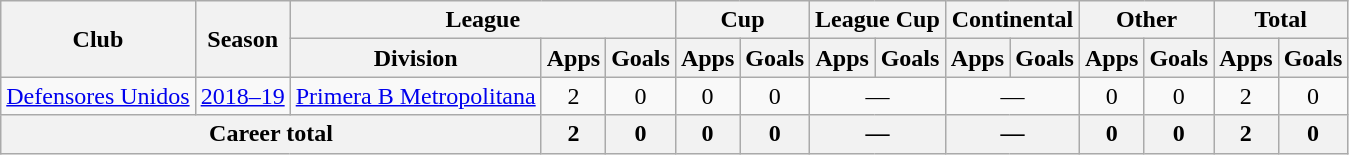<table class="wikitable" style="text-align:center">
<tr>
<th rowspan="2">Club</th>
<th rowspan="2">Season</th>
<th colspan="3">League</th>
<th colspan="2">Cup</th>
<th colspan="2">League Cup</th>
<th colspan="2">Continental</th>
<th colspan="2">Other</th>
<th colspan="2">Total</th>
</tr>
<tr>
<th>Division</th>
<th>Apps</th>
<th>Goals</th>
<th>Apps</th>
<th>Goals</th>
<th>Apps</th>
<th>Goals</th>
<th>Apps</th>
<th>Goals</th>
<th>Apps</th>
<th>Goals</th>
<th>Apps</th>
<th>Goals</th>
</tr>
<tr>
<td rowspan="1"><a href='#'>Defensores Unidos</a></td>
<td><a href='#'>2018–19</a></td>
<td rowspan="1"><a href='#'>Primera B Metropolitana</a></td>
<td>2</td>
<td>0</td>
<td>0</td>
<td>0</td>
<td colspan="2">—</td>
<td colspan="2">—</td>
<td>0</td>
<td>0</td>
<td>2</td>
<td>0</td>
</tr>
<tr>
<th colspan="3">Career total</th>
<th>2</th>
<th>0</th>
<th>0</th>
<th>0</th>
<th colspan="2">—</th>
<th colspan="2">—</th>
<th>0</th>
<th>0</th>
<th>2</th>
<th>0</th>
</tr>
</table>
